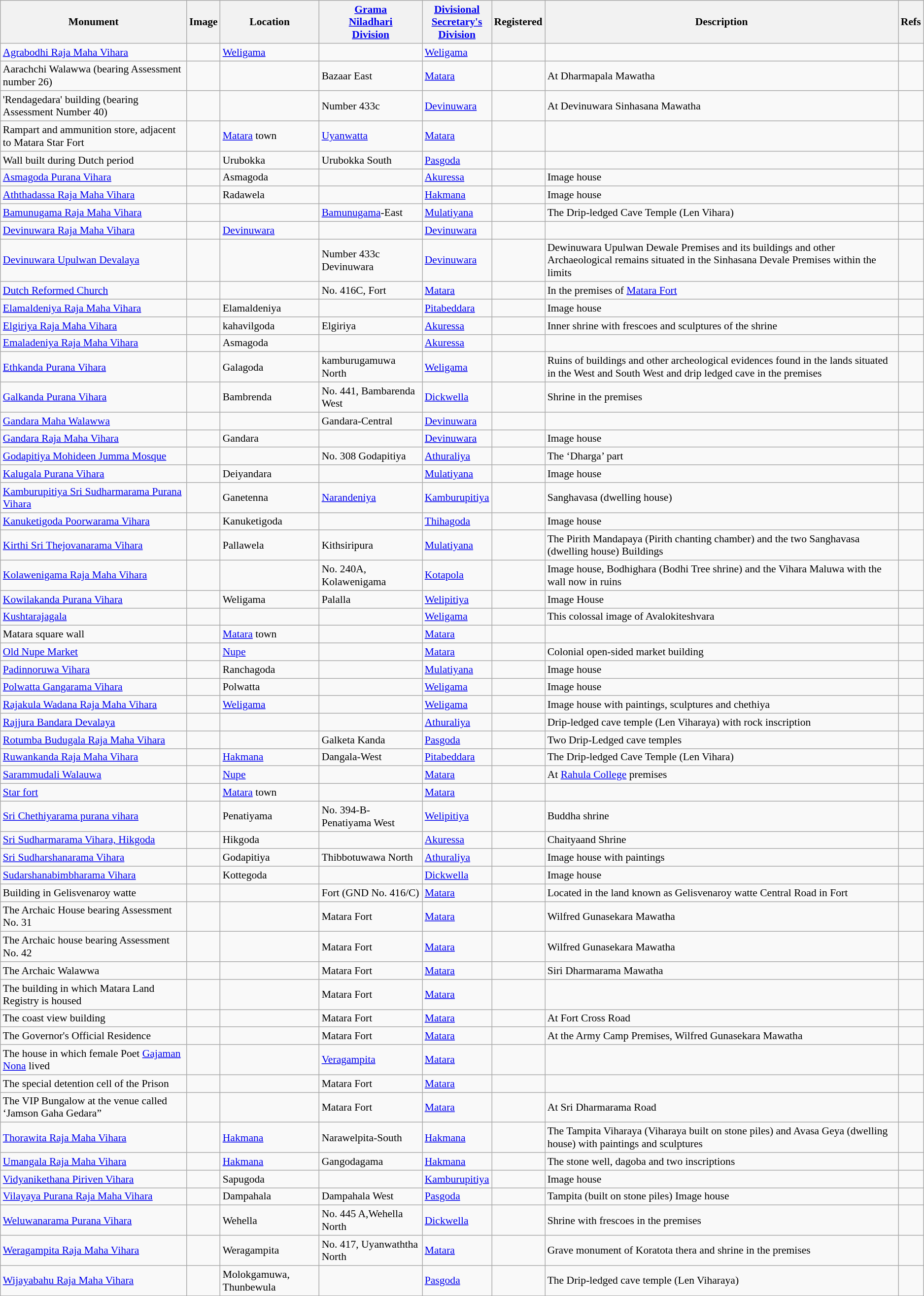<table class="wikitable plainrowheaders sortable" style="font-size:90%; text-align:left;">
<tr>
<th>Monument</th>
<th>Image</th>
<th>Location</th>
<th><a href='#'>Grama<br>Niladhari<br>Division</a></th>
<th><a href='#'>Divisional<br>Secretary's<br>Division</a></th>
<th>Registered</th>
<th>Description</th>
<th>Refs</th>
</tr>
<tr>
<td><a href='#'>Agrabodhi Raja Maha Vihara</a></td>
<td></td>
<td><a href='#'>Weligama</a></td>
<td></td>
<td><a href='#'>Weligama</a></td>
<td></td>
<td></td>
<td></td>
</tr>
<tr>
<td>Aarachchi Walawwa (bearing Assessment number 26)</td>
<td></td>
<td></td>
<td>Bazaar East</td>
<td><a href='#'>Matara</a></td>
<td align=center></td>
<td>At Dharmapala Mawatha</td>
<td></td>
</tr>
<tr>
<td>'Rendagedara' building (bearing Assessment Number 40)</td>
<td></td>
<td></td>
<td>Number 433c</td>
<td><a href='#'>Devinuwara</a></td>
<td align=center></td>
<td>At Devinuwara Sinhasana Mawatha</td>
<td></td>
</tr>
<tr>
<td>Rampart and ammunition store, adjacent to Matara Star Fort</td>
<td></td>
<td><a href='#'>Matara</a> town</td>
<td><a href='#'>Uyanwatta</a></td>
<td><a href='#'>Matara</a></td>
<td align=center></td>
<td></td>
<td></td>
</tr>
<tr>
<td>Wall built during Dutch period</td>
<td></td>
<td>Urubokka</td>
<td>Urubokka South</td>
<td><a href='#'>Pasgoda</a></td>
<td align=center></td>
<td></td>
<td></td>
</tr>
<tr>
<td><a href='#'>Asmagoda Purana Vihara</a></td>
<td></td>
<td>Asmagoda</td>
<td></td>
<td><a href='#'>Akuressa</a></td>
<td align=center></td>
<td>Image house</td>
<td></td>
</tr>
<tr>
<td><a href='#'>Aththadassa Raja Maha Vihara</a></td>
<td></td>
<td>Radawela</td>
<td></td>
<td><a href='#'>Hakmana</a></td>
<td align=center></td>
<td>Image house</td>
<td></td>
</tr>
<tr>
<td><a href='#'>Bamunugama Raja Maha Vihara</a></td>
<td></td>
<td></td>
<td><a href='#'>Bamunugama</a>-East</td>
<td><a href='#'>Mulatiyana</a></td>
<td align=center></td>
<td>The Drip-ledged Cave Temple (Len Vihara)</td>
<td></td>
</tr>
<tr>
<td><a href='#'>Devinuwara Raja Maha Vihara</a></td>
<td></td>
<td><a href='#'>Devinuwara</a></td>
<td></td>
<td><a href='#'>Devinuwara</a></td>
<td></td>
<td></td>
<td></td>
</tr>
<tr>
<td><a href='#'>Devinuwara Upulwan Devalaya</a></td>
<td></td>
<td></td>
<td>Number 433c Devinuwara</td>
<td><a href='#'>Devinuwara</a></td>
<td align=center></td>
<td>Dewinuwara Upulwan Dewale Premises and its buildings and other Archaeological remains situated in the Sinhasana Devale Premises within the limits</td>
<td></td>
</tr>
<tr>
<td><a href='#'>Dutch Reformed Church</a></td>
<td></td>
<td></td>
<td>No. 416C, Fort</td>
<td><a href='#'>Matara</a></td>
<td align=center></td>
<td>In the  premises  of  <a href='#'>Matara Fort</a></td>
<td></td>
</tr>
<tr>
<td><a href='#'>Elamaldeniya Raja Maha Vihara</a></td>
<td></td>
<td>Elamaldeniya</td>
<td></td>
<td><a href='#'>Pitabeddara</a></td>
<td align=center></td>
<td>Image house</td>
<td></td>
</tr>
<tr>
<td><a href='#'>Elgiriya Raja Maha Vihara</a></td>
<td></td>
<td>kahavilgoda</td>
<td>Elgiriya</td>
<td><a href='#'>Akuressa</a></td>
<td align=center></td>
<td>Inner shrine with frescoes and sculptures of the shrine</td>
<td></td>
</tr>
<tr>
<td><a href='#'>Emaladeniya Raja Maha Vihara</a></td>
<td></td>
<td>Asmagoda</td>
<td></td>
<td><a href='#'>Akuressa</a></td>
<td></td>
<td></td>
<td></td>
</tr>
<tr>
<td><a href='#'>Ethkanda Purana Vihara</a></td>
<td></td>
<td>Galagoda</td>
<td>kamburugamuwa  North</td>
<td><a href='#'>Weligama</a></td>
<td align=center></td>
<td>Ruins of buildings and other archeological evidences found in the  lands situated in the West and South West and  drip ledged cave in the premises</td>
<td></td>
</tr>
<tr>
<td><a href='#'>Galkanda Purana Vihara</a></td>
<td></td>
<td>Bambrenda</td>
<td>No. 441, Bambarenda West</td>
<td><a href='#'>Dickwella</a></td>
<td align=center></td>
<td>Shrine in the premises</td>
<td></td>
</tr>
<tr>
<td><a href='#'>Gandara Maha Walawwa</a></td>
<td></td>
<td></td>
<td>Gandara-Central</td>
<td><a href='#'>Devinuwara</a></td>
<td align=center></td>
<td></td>
<td></td>
</tr>
<tr>
<td><a href='#'>Gandara Raja Maha Vihara</a></td>
<td></td>
<td>Gandara</td>
<td></td>
<td><a href='#'>Devinuwara</a></td>
<td align=center></td>
<td>Image house</td>
<td></td>
</tr>
<tr>
<td><a href='#'>Godapitiya Mohideen Jumma Mosque</a></td>
<td></td>
<td></td>
<td>No. 308 Godapitiya</td>
<td><a href='#'>Athuraliya</a></td>
<td align=center></td>
<td>The ‘Dharga’ part</td>
<td></td>
</tr>
<tr>
<td><a href='#'>Kalugala Purana Vihara</a></td>
<td></td>
<td>Deiyandara</td>
<td></td>
<td><a href='#'>Mulatiyana</a></td>
<td align=center></td>
<td>Image house</td>
<td></td>
</tr>
<tr>
<td><a href='#'>Kamburupitiya Sri Sudharmarama Purana Vihara</a></td>
<td></td>
<td>Ganetenna</td>
<td><a href='#'>Narandeniya</a></td>
<td><a href='#'>Kamburupitiya</a></td>
<td align=center></td>
<td>Sanghavasa (dwelling house)</td>
<td></td>
</tr>
<tr>
<td><a href='#'>Kanuketigoda Poorwarama Vihara</a></td>
<td></td>
<td>Kanuketigoda</td>
<td></td>
<td><a href='#'>Thihagoda</a></td>
<td align=center></td>
<td>Image house</td>
<td></td>
</tr>
<tr>
<td><a href='#'>Kirthi Sri Thejovanarama Vihara</a></td>
<td></td>
<td>Pallawela</td>
<td>Kithsiripura</td>
<td><a href='#'>Mulatiyana</a></td>
<td align=center></td>
<td>The Pirith Mandapaya (Pirith chanting chamber) and the two  Sanghavasa (dwelling house) Buildings</td>
<td></td>
</tr>
<tr>
<td><a href='#'>Kolawenigama Raja Maha Vihara</a></td>
<td></td>
<td></td>
<td>No. 240A, Kolawenigama</td>
<td><a href='#'>Kotapola</a></td>
<td align=center></td>
<td>Image house, Bodhighara (Bodhi Tree shrine) and the Vihara Maluwa with the wall now in ruins</td>
<td></td>
</tr>
<tr>
<td><a href='#'>Kowilakanda Purana Vihara</a></td>
<td></td>
<td>Weligama</td>
<td>Palalla</td>
<td><a href='#'>Welipitiya</a></td>
<td align=center></td>
<td>Image House</td>
<td></td>
</tr>
<tr>
<td><a href='#'>Kushtarajagala</a></td>
<td></td>
<td></td>
<td></td>
<td><a href='#'>Weligama</a></td>
<td></td>
<td>This colossal  image  of Avalokiteshvara</td>
<td></td>
</tr>
<tr>
<td>Matara square wall</td>
<td></td>
<td><a href='#'>Matara</a> town</td>
<td></td>
<td><a href='#'>Matara</a></td>
<td align=center></td>
<td></td>
<td></td>
</tr>
<tr>
<td><a href='#'>Old Nupe Market</a></td>
<td></td>
<td><a href='#'>Nupe</a></td>
<td></td>
<td><a href='#'>Matara</a></td>
<td></td>
<td>Colonial open-sided market building</td>
<td></td>
</tr>
<tr>
<td><a href='#'>Padinnoruwa Vihara</a></td>
<td></td>
<td>Ranchagoda</td>
<td></td>
<td><a href='#'>Mulatiyana</a></td>
<td align=center></td>
<td>Image house</td>
<td></td>
</tr>
<tr>
<td><a href='#'>Polwatta Gangarama Vihara</a></td>
<td></td>
<td>Polwatta</td>
<td></td>
<td><a href='#'>Weligama</a></td>
<td align=center></td>
<td>Image house</td>
<td></td>
</tr>
<tr>
<td><a href='#'>Rajakula Wadana Raja Maha Vihara</a></td>
<td></td>
<td><a href='#'>Weligama</a></td>
<td></td>
<td><a href='#'>Weligama</a></td>
<td align=center></td>
<td>Image house with paintings, sculptures and chethiya</td>
<td></td>
</tr>
<tr>
<td><a href='#'>Rajjura Bandara Devalaya</a></td>
<td></td>
<td></td>
<td></td>
<td><a href='#'>Athuraliya</a></td>
<td align=center></td>
<td>Drip-ledged cave temple (Len Viharaya) with rock inscription</td>
<td></td>
</tr>
<tr>
<td><a href='#'>Rotumba Budugala Raja Maha Vihara</a></td>
<td></td>
<td></td>
<td>Galketa Kanda</td>
<td><a href='#'>Pasgoda</a></td>
<td align=center></td>
<td>Two Drip-Ledged cave temples</td>
<td></td>
</tr>
<tr>
<td><a href='#'>Ruwankanda Raja Maha Vihara</a></td>
<td></td>
<td><a href='#'>Hakmana</a></td>
<td>Dangala-West</td>
<td><a href='#'>Pitabeddara</a></td>
<td align=center></td>
<td>The Drip-ledged Cave Temple (Len Vihara)</td>
<td></td>
</tr>
<tr>
<td><a href='#'>Sarammudali Walauwa</a></td>
<td></td>
<td><a href='#'>Nupe</a></td>
<td></td>
<td><a href='#'>Matara</a></td>
<td align=center></td>
<td>At <a href='#'>Rahula College</a> premises</td>
<td></td>
</tr>
<tr>
<td><a href='#'>Star fort</a></td>
<td></td>
<td><a href='#'>Matara</a> town</td>
<td></td>
<td><a href='#'>Matara</a></td>
<td align=center></td>
<td></td>
<td></td>
</tr>
<tr>
<td><a href='#'>Sri Chethiyarama purana vihara</a></td>
<td></td>
<td>Penatiyama</td>
<td>No. 394-B-Penatiyama West</td>
<td><a href='#'>Welipitiya</a></td>
<td align=center></td>
<td>Buddha shrine</td>
<td></td>
</tr>
<tr>
<td><a href='#'>Sri Sudharmarama Vihara, Hikgoda</a></td>
<td></td>
<td>Hikgoda</td>
<td></td>
<td><a href='#'>Akuressa</a></td>
<td align=center></td>
<td>Chaityaand Shrine</td>
<td></td>
</tr>
<tr>
<td><a href='#'>Sri Sudharshanarama Vihara</a></td>
<td></td>
<td>Godapitiya</td>
<td>Thibbotuwawa North</td>
<td><a href='#'>Athuraliya</a></td>
<td align=center></td>
<td>Image house with paintings</td>
<td></td>
</tr>
<tr>
<td><a href='#'>Sudarshanabimbharama Vihara</a></td>
<td></td>
<td>Kottegoda</td>
<td></td>
<td><a href='#'>Dickwella</a></td>
<td align=center></td>
<td>Image house</td>
<td></td>
</tr>
<tr>
<td>Building in Gelisvenaroy watte</td>
<td></td>
<td></td>
<td>Fort (GND No. 416/C)</td>
<td><a href='#'>Matara</a></td>
<td align=center></td>
<td>Located in the land known as Gelisvenaroy watte Central Road in Fort</td>
<td></td>
</tr>
<tr>
<td>The Archaic House bearing Assessment No. 31</td>
<td></td>
<td></td>
<td>Matara Fort</td>
<td><a href='#'>Matara</a></td>
<td align=center></td>
<td>Wilfred Gunasekara Mawatha</td>
<td></td>
</tr>
<tr>
<td>The Archaic house bearing Assessment No. 42</td>
<td></td>
<td></td>
<td>Matara Fort</td>
<td><a href='#'>Matara</a></td>
<td align=center></td>
<td>Wilfred Gunasekara Mawatha</td>
<td></td>
</tr>
<tr>
<td>The Archaic Walawwa </td>
<td></td>
<td></td>
<td>Matara Fort</td>
<td><a href='#'>Matara</a></td>
<td align=center></td>
<td>Siri Dharmarama Mawatha</td>
<td></td>
</tr>
<tr>
<td>The building in which Matara Land Registry is housed</td>
<td></td>
<td></td>
<td>Matara Fort</td>
<td><a href='#'>Matara</a></td>
<td align=center></td>
<td></td>
<td></td>
</tr>
<tr>
<td>The coast view building</td>
<td></td>
<td></td>
<td>Matara Fort</td>
<td><a href='#'>Matara</a></td>
<td align=center></td>
<td>At Fort Cross Road</td>
<td></td>
</tr>
<tr>
<td>The Governor's Official Residence</td>
<td></td>
<td></td>
<td>Matara Fort</td>
<td><a href='#'>Matara</a></td>
<td align=center></td>
<td>At the Army Camp Premises, Wilfred Gunasekara Mawatha</td>
<td></td>
</tr>
<tr>
<td>The house in which female Poet <a href='#'>Gajaman Nona</a> lived</td>
<td></td>
<td></td>
<td><a href='#'>Veragampita</a></td>
<td><a href='#'>Matara</a></td>
<td align=center></td>
<td></td>
<td></td>
</tr>
<tr>
<td>The special detention cell of the Prison</td>
<td></td>
<td></td>
<td>Matara Fort</td>
<td><a href='#'>Matara</a></td>
<td align=center></td>
<td></td>
<td></td>
</tr>
<tr>
<td>The VIP Bungalow at the venue called ‘Jamson Gaha Gedara”</td>
<td></td>
<td></td>
<td>Matara Fort</td>
<td><a href='#'>Matara</a></td>
<td align=center></td>
<td>At Sri Dharmarama Road</td>
<td></td>
</tr>
<tr>
<td><a href='#'>Thorawita Raja Maha Vihara</a></td>
<td></td>
<td><a href='#'>Hakmana</a></td>
<td>Narawelpita-South</td>
<td><a href='#'>Hakmana</a></td>
<td align=center></td>
<td>The Tampita Viharaya (Viharaya built on stone piles) and Avasa Geya (dwelling house) with paintings and sculptures</td>
<td></td>
</tr>
<tr>
<td><a href='#'>Umangala Raja Maha Vihara</a></td>
<td></td>
<td><a href='#'>Hakmana</a></td>
<td>Gangodagama</td>
<td><a href='#'>Hakmana</a></td>
<td align=center></td>
<td>The stone well, dagoba and two inscriptions</td>
<td></td>
</tr>
<tr>
<td><a href='#'>Vidyanikethana Piriven Vihara</a></td>
<td></td>
<td>Sapugoda</td>
<td></td>
<td><a href='#'>Kamburupitiya</a></td>
<td align=center></td>
<td>Image house</td>
<td></td>
</tr>
<tr>
<td><a href='#'>Vilayaya Purana Raja Maha Vihara</a></td>
<td></td>
<td>Dampahala</td>
<td>Dampahala West</td>
<td><a href='#'>Pasgoda</a></td>
<td align=center></td>
<td>Tampita (built on stone piles) Image house</td>
<td></td>
</tr>
<tr>
<td><a href='#'>Weluwanarama Purana Vihara</a></td>
<td></td>
<td>Wehella</td>
<td>No.  445  A,Wehella  North</td>
<td><a href='#'>Dickwella</a></td>
<td align=center></td>
<td>Shrine  with  frescoes  in  the  premises</td>
<td></td>
</tr>
<tr>
<td><a href='#'>Weragampita Raja Maha Vihara</a></td>
<td></td>
<td>Weragampita</td>
<td>No.  417, Uyanwaththa North</td>
<td><a href='#'>Matara</a></td>
<td align=center></td>
<td>Grave monument of Koratota thera and shrine in the premises</td>
<td></td>
</tr>
<tr>
<td><a href='#'>Wijayabahu Raja Maha Vihara</a></td>
<td></td>
<td>Molokgamuwa, Thunbewula</td>
<td></td>
<td><a href='#'>Pasgoda</a></td>
<td align=center></td>
<td>The Drip-ledged cave temple (Len Viharaya)</td>
<td></td>
</tr>
<tr>
</tr>
</table>
